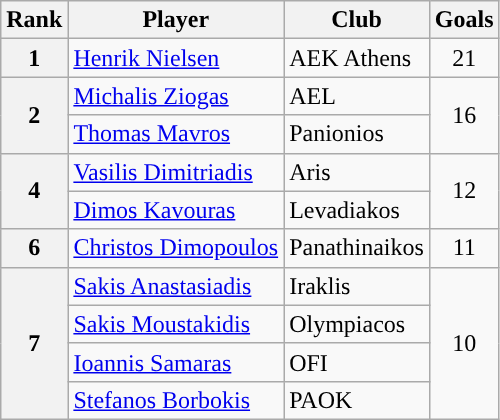<table class="wikitable" style="text-align:center">
<tr>
<th>Rank</th>
<th>Player</th>
<th>Club</th>
<th>Goals</th>
</tr>
<tr>
<th>1</th>
<td align="left"> <a href='#'>Henrik Nielsen</a></td>
<td align="left">AEK Athens</td>
<td>21</td>
</tr>
<tr>
<th rowspan="2">2</th>
<td align="left"> <a href='#'>Michalis Ziogas</a></td>
<td align="left">AEL</td>
<td rowspan="2">16</td>
</tr>
<tr>
<td align="left"> <a href='#'>Thomas Mavros</a></td>
<td align="left">Panionios</td>
</tr>
<tr>
<th rowspan="2">4</th>
<td align="left"> <a href='#'>Vasilis Dimitriadis</a></td>
<td align="left">Aris</td>
<td rowspan="2">12</td>
</tr>
<tr>
<td align="left"> <a href='#'>Dimos Kavouras</a></td>
<td align="left">Levadiakos</td>
</tr>
<tr>
<th>6</th>
<td align="left"> <a href='#'>Christos Dimopoulos</a></td>
<td align="left">Panathinaikos</td>
<td>11</td>
</tr>
<tr>
<th rowspan="4”">7</th>
<td align="left"> <a href='#'>Sakis Anastasiadis</a></td>
<td align="left">Iraklis</td>
<td rowspan="4”">10</td>
</tr>
<tr>
<td align="left"> <a href='#'>Sakis Moustakidis</a></td>
<td align="left">Olympiacos</td>
</tr>
<tr>
<td align="left"> <a href='#'>Ioannis Samaras</a></td>
<td align="left">OFI</td>
</tr>
<tr>
<td align="left"> <a href='#'>Stefanos Borbokis</a></td>
<td align="left">PAOK</td>
</tr>
</table>
